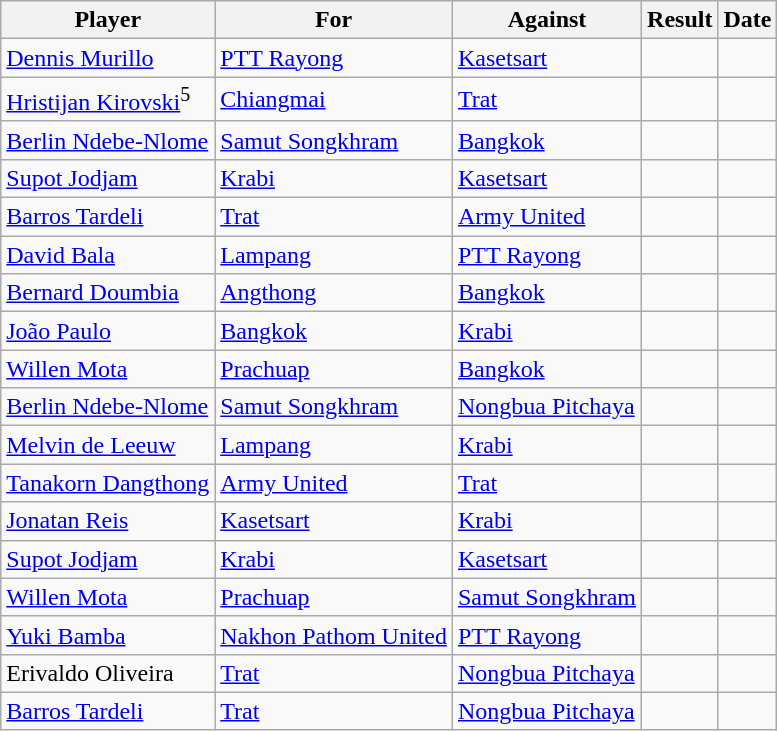<table class="wikitable sortable">
<tr>
<th>Player</th>
<th>For</th>
<th>Against</th>
<th align=center>Result</th>
<th>Date</th>
</tr>
<tr>
<td> <a href='#'>Dennis Murillo</a></td>
<td><a href='#'>PTT Rayong</a></td>
<td><a href='#'>Kasetsart</a></td>
<td></td>
<td></td>
</tr>
<tr>
<td> <a href='#'>Hristijan Kirovski</a><sup>5</sup></td>
<td><a href='#'>Chiangmai</a></td>
<td><a href='#'>Trat</a></td>
<td></td>
<td></td>
</tr>
<tr>
<td> <a href='#'>Berlin Ndebe-Nlome</a></td>
<td><a href='#'>Samut Songkhram</a></td>
<td><a href='#'>Bangkok</a></td>
<td></td>
<td></td>
</tr>
<tr>
<td> <a href='#'>Supot Jodjam</a></td>
<td><a href='#'>Krabi</a></td>
<td><a href='#'>Kasetsart</a></td>
<td></td>
<td></td>
</tr>
<tr>
<td> <a href='#'>Barros Tardeli</a></td>
<td><a href='#'>Trat</a></td>
<td><a href='#'>Army United</a></td>
<td></td>
<td></td>
</tr>
<tr>
<td> <a href='#'>David Bala</a></td>
<td><a href='#'>Lampang</a></td>
<td><a href='#'>PTT Rayong</a></td>
<td></td>
<td></td>
</tr>
<tr>
<td> <a href='#'>Bernard Doumbia</a></td>
<td><a href='#'>Angthong</a></td>
<td><a href='#'>Bangkok</a></td>
<td></td>
<td></td>
</tr>
<tr>
<td> <a href='#'>João Paulo</a></td>
<td><a href='#'>Bangkok</a></td>
<td><a href='#'>Krabi</a></td>
<td></td>
<td></td>
</tr>
<tr>
<td> <a href='#'>Willen Mota</a></td>
<td><a href='#'>Prachuap</a></td>
<td><a href='#'>Bangkok</a></td>
<td></td>
<td></td>
</tr>
<tr>
<td> <a href='#'>Berlin Ndebe-Nlome</a></td>
<td><a href='#'>Samut Songkhram</a></td>
<td><a href='#'>Nongbua Pitchaya</a></td>
<td></td>
<td></td>
</tr>
<tr>
<td> <a href='#'>Melvin de Leeuw</a></td>
<td><a href='#'>Lampang</a></td>
<td><a href='#'>Krabi</a></td>
<td></td>
<td></td>
</tr>
<tr>
<td> <a href='#'>Tanakorn Dangthong</a></td>
<td><a href='#'>Army United</a></td>
<td><a href='#'>Trat</a></td>
<td></td>
<td></td>
</tr>
<tr>
<td> <a href='#'>Jonatan Reis</a></td>
<td><a href='#'>Kasetsart</a></td>
<td><a href='#'>Krabi</a></td>
<td></td>
<td></td>
</tr>
<tr>
<td> <a href='#'>Supot Jodjam</a></td>
<td><a href='#'>Krabi</a></td>
<td><a href='#'>Kasetsart</a></td>
<td></td>
<td></td>
</tr>
<tr>
<td> <a href='#'>Willen Mota</a></td>
<td><a href='#'>Prachuap</a></td>
<td><a href='#'>Samut Songkhram</a></td>
<td></td>
<td></td>
</tr>
<tr>
<td> <a href='#'>Yuki Bamba</a></td>
<td><a href='#'>Nakhon Pathom United</a></td>
<td><a href='#'>PTT Rayong</a></td>
<td></td>
<td></td>
</tr>
<tr>
<td> Erivaldo Oliveira</td>
<td><a href='#'>Trat</a></td>
<td><a href='#'>Nongbua Pitchaya</a></td>
<td></td>
<td></td>
</tr>
<tr>
<td> <a href='#'>Barros Tardeli</a></td>
<td><a href='#'>Trat</a></td>
<td><a href='#'>Nongbua Pitchaya</a></td>
<td></td>
<td></td>
</tr>
</table>
